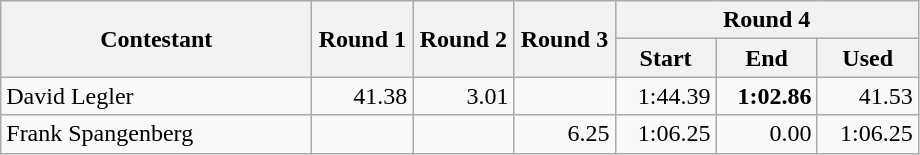<table class="wikitable">
<tr>
<th rowspan="2" width="200">Contestant</th>
<th rowspan="2" width="60">Round 1</th>
<th rowspan="2" width="60">Round 2</th>
<th rowspan="2" width="60">Round 3</th>
<th colspan="3">Round 4</th>
</tr>
<tr>
<th width="60">Start</th>
<th width="60">End</th>
<th width="60">Used</th>
</tr>
<tr>
<td> David Legler</td>
<td align = right>41.38</td>
<td align = right>3.01</td>
<td align = right></td>
<td align = right>1:44.39</td>
<td align = right><strong>1:02.86</strong></td>
<td align = right>41.53</td>
</tr>
<tr>
<td> Frank Spangenberg</td>
<td align = right></td>
<td align = right></td>
<td align = right>6.25</td>
<td align = right>1:06.25</td>
<td align = right>0.00</td>
<td align = right>1:06.25</td>
</tr>
</table>
